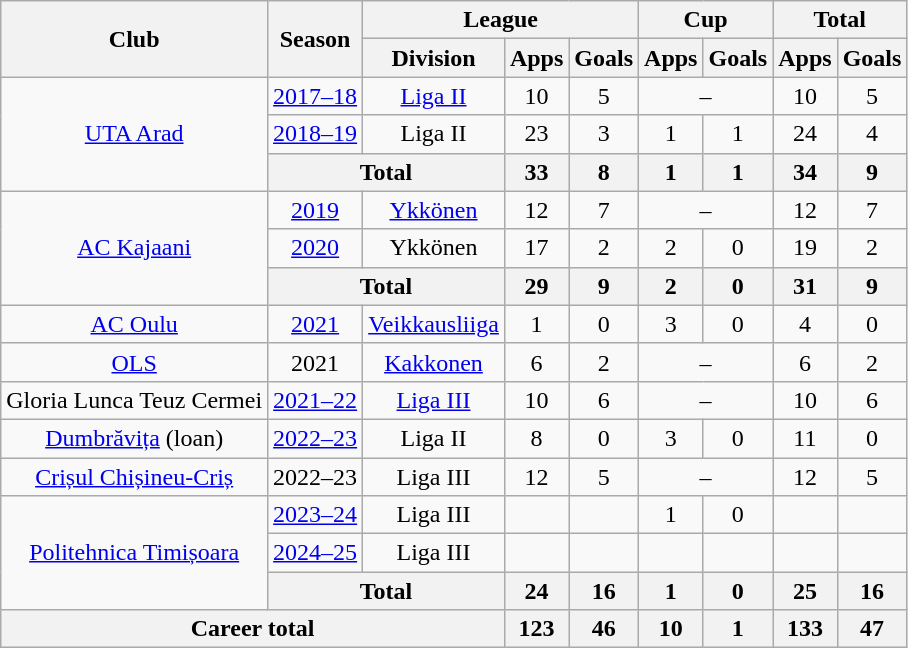<table class="wikitable" style="text-align:center">
<tr>
<th rowspan="2">Club</th>
<th rowspan="2">Season</th>
<th colspan="3">League</th>
<th colspan="2">Cup</th>
<th colspan="2">Total</th>
</tr>
<tr>
<th>Division</th>
<th>Apps</th>
<th>Goals</th>
<th>Apps</th>
<th>Goals</th>
<th>Apps</th>
<th>Goals</th>
</tr>
<tr>
<td rowspan=3><a href='#'>UTA Arad</a></td>
<td><a href='#'>2017–18</a></td>
<td><a href='#'>Liga II</a></td>
<td>10</td>
<td>5</td>
<td colspan=2>–</td>
<td>10</td>
<td>5</td>
</tr>
<tr>
<td><a href='#'>2018–19</a></td>
<td>Liga II</td>
<td>23</td>
<td>3</td>
<td>1</td>
<td>1</td>
<td>24</td>
<td>4</td>
</tr>
<tr>
<th colspan=2>Total</th>
<th>33</th>
<th>8</th>
<th>1</th>
<th>1</th>
<th>34</th>
<th>9</th>
</tr>
<tr>
<td rowspan=3><a href='#'>AC Kajaani</a></td>
<td><a href='#'>2019</a></td>
<td><a href='#'>Ykkönen</a></td>
<td>12</td>
<td>7</td>
<td colspan=2>–</td>
<td>12</td>
<td>7</td>
</tr>
<tr>
<td><a href='#'>2020</a></td>
<td>Ykkönen</td>
<td>17</td>
<td>2</td>
<td>2</td>
<td>0</td>
<td>19</td>
<td>2</td>
</tr>
<tr>
<th colspan=2>Total</th>
<th>29</th>
<th>9</th>
<th>2</th>
<th>0</th>
<th>31</th>
<th>9</th>
</tr>
<tr>
<td><a href='#'>AC Oulu</a></td>
<td><a href='#'>2021</a></td>
<td><a href='#'>Veikkausliiga</a></td>
<td>1</td>
<td>0</td>
<td>3</td>
<td>0</td>
<td>4</td>
<td>0</td>
</tr>
<tr>
<td><a href='#'>OLS</a></td>
<td>2021</td>
<td><a href='#'>Kakkonen</a></td>
<td>6</td>
<td>2</td>
<td colspan=2>–</td>
<td>6</td>
<td>2</td>
</tr>
<tr>
<td>Gloria Lunca Teuz Cermei</td>
<td><a href='#'>2021–22</a></td>
<td><a href='#'>Liga III</a></td>
<td>10</td>
<td>6</td>
<td colspan=2>–</td>
<td>10</td>
<td>6</td>
</tr>
<tr>
<td><a href='#'>Dumbrăvița</a> (loan)</td>
<td><a href='#'>2022–23</a></td>
<td>Liga II</td>
<td>8</td>
<td>0</td>
<td>3</td>
<td>0</td>
<td>11</td>
<td>0</td>
</tr>
<tr>
<td><a href='#'>Crișul Chișineu-Criș</a></td>
<td>2022–23</td>
<td>Liga III</td>
<td>12</td>
<td>5</td>
<td colspan=2>–</td>
<td>12</td>
<td>5</td>
</tr>
<tr>
<td rowspan=3><a href='#'>Politehnica Timișoara</a></td>
<td><a href='#'>2023–24</a></td>
<td>Liga III</td>
<td></td>
<td></td>
<td>1</td>
<td>0</td>
<td></td>
<td></td>
</tr>
<tr>
<td><a href='#'>2024–25</a></td>
<td>Liga III</td>
<td></td>
<td></td>
<td></td>
<td></td>
<td></td>
<td></td>
</tr>
<tr>
<th colspan=2>Total</th>
<th>24</th>
<th>16</th>
<th>1</th>
<th>0</th>
<th>25</th>
<th>16</th>
</tr>
<tr>
<th colspan="3">Career total</th>
<th>123</th>
<th>46</th>
<th>10</th>
<th>1</th>
<th>133</th>
<th>47</th>
</tr>
</table>
